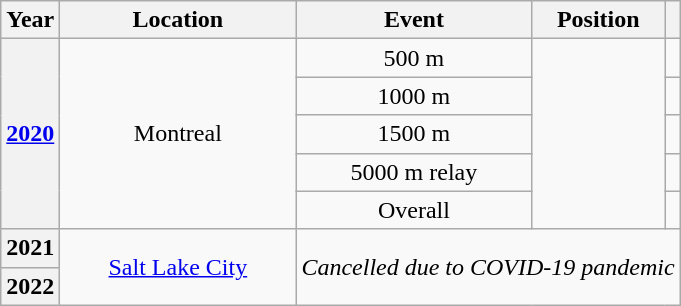<table class=wikitable sortable plainrowheaders style="text-align: center;">
<tr>
<th scope="col">Year</th>
<th scope="col" width="150">Location</th>
<th scope="col" width="150">Event</th>
<th scope="col">Position</th>
<th scope="col" class="unsortable"></th>
</tr>
<tr>
<th scope="row" rowspan="5"><a href='#'>2020</a></th>
<td rowspan="5"> Montreal</td>
<td>500 m</td>
<td rowspan="5"></td>
<td></td>
</tr>
<tr>
<td>1000 m</td>
<td></td>
</tr>
<tr>
<td>1500 m</td>
<td></td>
</tr>
<tr>
<td>5000 m relay</td>
<td></td>
</tr>
<tr>
<td>Overall</td>
<td></td>
</tr>
<tr>
<th scope="row">2021</th>
<td rowspan="2"> <a href='#'>Salt Lake City</a></td>
<td rowspan="2" colspan="3"><em>Cancelled due to COVID-19 pandemic</em></td>
</tr>
<tr>
<th scope="row">2022</th>
</tr>
</table>
